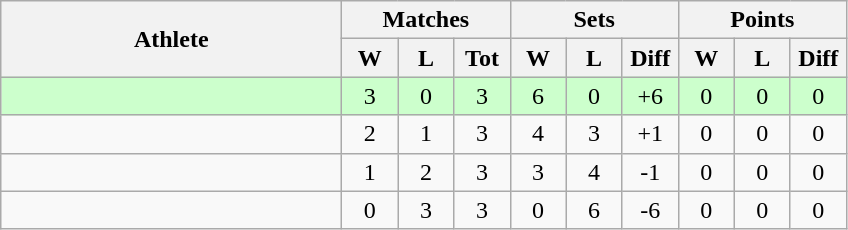<table class=wikitable style="text-align:center">
<tr>
<th rowspan=2 width=220>Athlete</th>
<th colspan=3 width=90>Matches</th>
<th colspan=3 width=90>Sets</th>
<th colspan=3 width=90>Points</th>
</tr>
<tr>
<th width=30>W</th>
<th width=30>L</th>
<th width=30>Tot</th>
<th width=30>W</th>
<th width=30>L</th>
<th width=30>Diff</th>
<th width=30>W</th>
<th width=30>L</th>
<th width=30>Diff</th>
</tr>
<tr bgcolor=ccffcc>
<td style="text-align:left"></td>
<td>3</td>
<td>0</td>
<td>3</td>
<td>6</td>
<td>0</td>
<td>+6</td>
<td>0</td>
<td>0</td>
<td>0</td>
</tr>
<tr>
<td style="text-align:left"></td>
<td>2</td>
<td>1</td>
<td>3</td>
<td>4</td>
<td>3</td>
<td>+1</td>
<td>0</td>
<td>0</td>
<td>0</td>
</tr>
<tr>
<td style="text-align:left"></td>
<td>1</td>
<td>2</td>
<td>3</td>
<td>3</td>
<td>4</td>
<td>-1</td>
<td>0</td>
<td>0</td>
<td>0</td>
</tr>
<tr>
<td style="text-align:left"></td>
<td>0</td>
<td>3</td>
<td>3</td>
<td>0</td>
<td>6</td>
<td>-6</td>
<td>0</td>
<td>0</td>
<td>0</td>
</tr>
</table>
